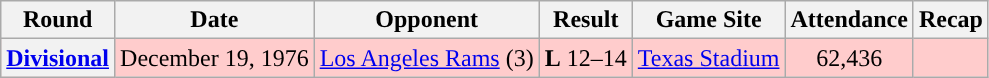<table class="wikitable" style="text-align:center">
<tr>
<th>Round</th>
<th>Date</th>
<th>Opponent</th>
<th>Result</th>
<th>Game Site</th>
<th>Attendance</th>
<th>Recap</th>
</tr>
<tr style="background: #fcc">
<th><a href='#'>Divisional</a></th>
<td>December 19, 1976</td>
<td><a href='#'>Los Angeles Rams</a> (3)</td>
<td><strong>L</strong> 12–14</td>
<td><a href='#'>Texas Stadium</a></td>
<td>62,436</td>
<td></td>
</tr>
</table>
